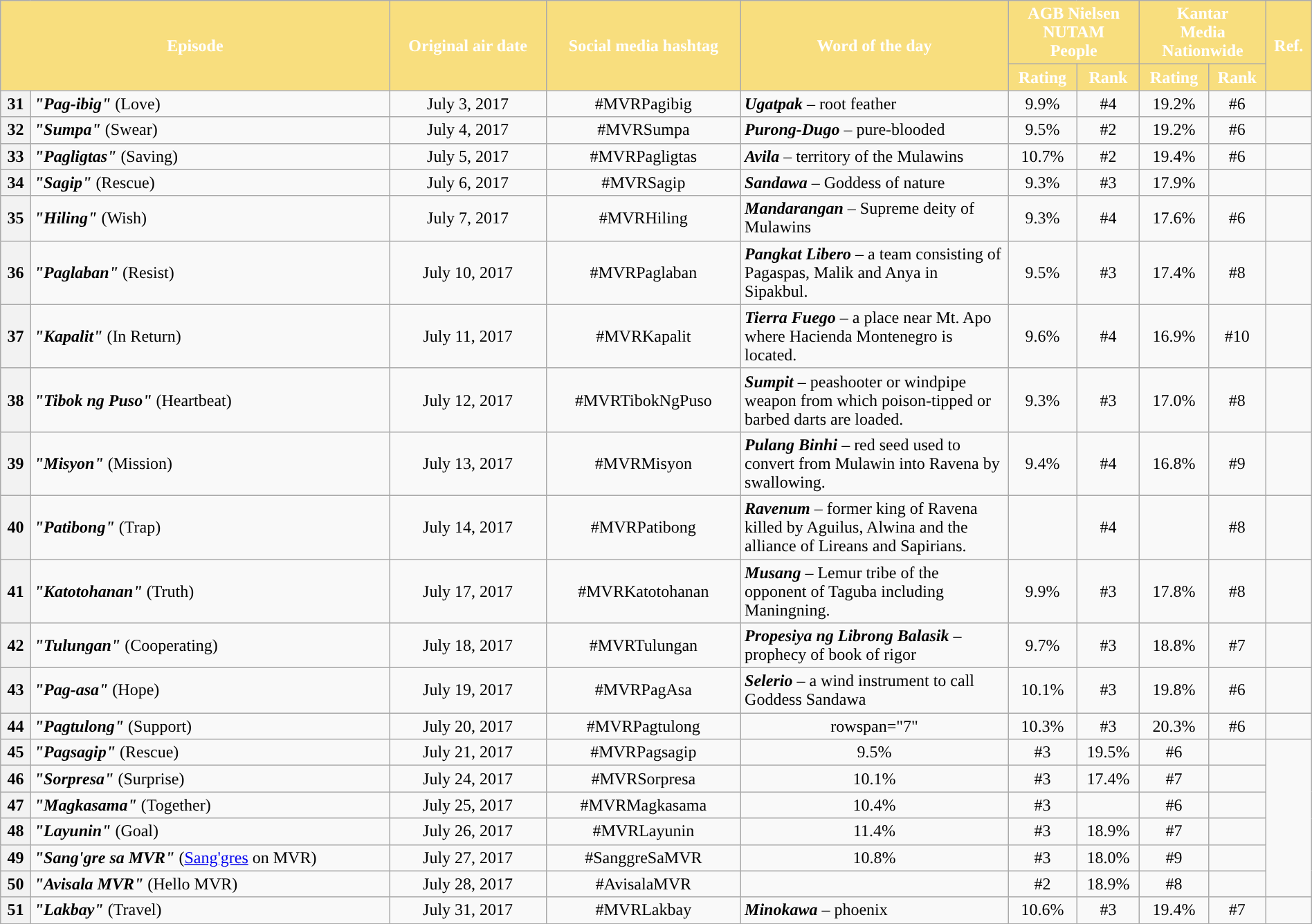<table class="wikitable" style="text-align:center; font-size:100%; line-height:18px;"  width="100%">
<tr>
<th colspan="2" rowspan="2" style="background:#F8DE7E; color:#ffffff">Episode</th>
<th rowspan="2" style="background:#F8DE7E; color:#ffffff">Original air date</th>
<th rowspan="2" style="background:#F8DE7E; color:#ffffff">Social media hashtag</th>
<th rowspan="2" style="background:#F8DE7E; width:250px; color:#ffffff">Word of the day</th>
<th colspan="2" style="background:#F8DE7E; color:#ffffff">AGB Nielsen<br>NUTAM<br>People</th>
<th colspan="2" style="background:#F8DE7E; color:#ffffff">Kantar<br>Media<br>Nationwide</th>
<th rowspan="2" style="background:#F8DE7E; color:#ffffff">Ref.</th>
</tr>
<tr>
<th style="background-color:#F8DE7E; color:#ffffff;">Rating</th>
<th style="background-color:#F8DE7E; color:#ffffff;">Rank</th>
<th style="background-color:#F8DE7E; color:#ffffff;">Rating</th>
<th style="background-color:#F8DE7E; color:#ffffff;">Rank</th>
</tr>
<tr>
<th>31</th>
<td style="text-align: left;"><strong><em>"Pag-ibig"</em></strong> (Love)</td>
<td>July 3, 2017</td>
<td>#MVRPagibig</td>
<td style="text-align: left;"><strong><em>Ugatpak</em></strong> – root feather</td>
<td>9.9%</td>
<td>#4</td>
<td>19.2%</td>
<td>#6</td>
<td></td>
</tr>
<tr>
<th>32</th>
<td style="text-align: left;"><strong><em>"Sumpa"</em></strong> (Swear)</td>
<td>July 4, 2017</td>
<td>#MVRSumpa</td>
<td style="text-align: left;"><strong><em>Purong-Dugo</em></strong> – pure-blooded</td>
<td>9.5%</td>
<td>#2</td>
<td>19.2%</td>
<td>#6</td>
<td></td>
</tr>
<tr>
<th>33</th>
<td style="text-align: left;"><strong><em>"Pagligtas"</em></strong> (Saving)</td>
<td>July 5, 2017</td>
<td>#MVRPagligtas</td>
<td style="text-align: left;"><strong><em>Avila</em></strong> – territory of the Mulawins</td>
<td>10.7%</td>
<td>#2</td>
<td>19.4%</td>
<td>#6</td>
<td></td>
</tr>
<tr>
<th>34</th>
<td style="text-align: left;"><strong><em>"Sagip"</em></strong> (Rescue)</td>
<td>July 6, 2017</td>
<td>#MVRSagip</td>
<td style="text-align: left;"><strong><em>Sandawa</em></strong> – Goddess of nature</td>
<td>9.3%</td>
<td>#3</td>
<td>17.9%</td>
<td></td>
<td></td>
</tr>
<tr>
<th>35</th>
<td style="text-align: left;"><strong><em>"Hiling"</em></strong> (Wish)</td>
<td>July 7, 2017</td>
<td>#MVRHiling</td>
<td style="text-align: left;"><strong><em>Mandarangan</em></strong> – Supreme deity of Mulawins</td>
<td>9.3%</td>
<td>#4</td>
<td>17.6%</td>
<td>#6</td>
<td></td>
</tr>
<tr>
<th>36</th>
<td style="text-align: left;"><strong><em>"Paglaban"</em></strong> (Resist)</td>
<td>July 10, 2017</td>
<td>#MVRPaglaban</td>
<td style="text-align: left;"><strong><em>Pangkat Libero</em></strong> – a team consisting of Pagaspas, Malik and Anya in Sipakbul.</td>
<td>9.5%</td>
<td>#3</td>
<td>17.4%</td>
<td>#8</td>
<td></td>
</tr>
<tr>
<th>37</th>
<td style="text-align: left;"><strong><em>"Kapalit"</em></strong> (In Return)</td>
<td>July 11, 2017</td>
<td>#MVRKapalit</td>
<td style="text-align: left;"><strong><em>Tierra Fuego</em></strong> – a place near Mt. Apo where Hacienda Montenegro is located.</td>
<td>9.6%</td>
<td>#4</td>
<td>16.9%</td>
<td>#10</td>
<td></td>
</tr>
<tr>
<th>38</th>
<td style="text-align: left;"><strong><em>"Tibok ng Puso"</em></strong> (Heartbeat)</td>
<td>July 12, 2017</td>
<td>#MVRTibokNgPuso</td>
<td style="text-align: left;"><strong><em>Sumpit</em></strong> – peashooter or windpipe weapon from which poison-tipped or barbed darts are loaded.</td>
<td>9.3%</td>
<td>#3</td>
<td>17.0%</td>
<td>#8</td>
<td></td>
</tr>
<tr>
<th>39</th>
<td style="text-align: left;"><strong><em>"Misyon"</em></strong> (Mission)</td>
<td>July 13, 2017</td>
<td>#MVRMisyon</td>
<td style="text-align: left;"><strong><em>Pulang Binhi</em></strong> – red seed used to convert from Mulawin into Ravena by swallowing.</td>
<td>9.4%</td>
<td>#4</td>
<td>16.8%</td>
<td>#9</td>
<td></td>
</tr>
<tr>
<th>40</th>
<td style="text-align: left;"><strong><em>"Patibong"</em></strong> (Trap)</td>
<td>July 14, 2017</td>
<td>#MVRPatibong</td>
<td style="text-align: left;"><strong><em>Ravenum</em></strong> – former king of Ravena killed by Aguilus, Alwina and the alliance of Lireans and Sapirians.</td>
<td></td>
<td>#4</td>
<td></td>
<td>#8</td>
<td></td>
</tr>
<tr>
<th>41</th>
<td style="text-align: left;"><strong><em>"Katotohanan"</em></strong> (Truth)</td>
<td>July 17, 2017</td>
<td>#MVRKatotohanan</td>
<td style="text-align: left;"><strong><em>Musang</em></strong> – Lemur tribe of the opponent of Taguba including Maningning.</td>
<td>9.9%</td>
<td>#3</td>
<td>17.8%</td>
<td>#8</td>
<td></td>
</tr>
<tr>
<th>42</th>
<td style="text-align: left;"><strong><em>"Tulungan"</em></strong> (Cooperating)</td>
<td>July 18, 2017</td>
<td>#MVRTulungan</td>
<td style="text-align: left;"><strong><em>Propesiya ng Librong Balasik</em></strong> – prophecy of book of rigor</td>
<td>9.7%</td>
<td>#3</td>
<td>18.8%</td>
<td>#7</td>
<td></td>
</tr>
<tr>
<th>43</th>
<td style="text-align: left;"><strong><em>"Pag-asa"</em></strong> (Hope)</td>
<td>July 19, 2017</td>
<td>#MVRPagAsa</td>
<td style="text-align: left;"><strong><em>Selerio</em></strong> – a wind instrument to call Goddess Sandawa</td>
<td>10.1%</td>
<td>#3</td>
<td>19.8%</td>
<td>#6</td>
<td></td>
</tr>
<tr>
<th>44</th>
<td style="text-align: left;"><strong><em>"Pagtulong"</em></strong> (Support)</td>
<td>July 20, 2017</td>
<td>#MVRPagtulong</td>
<td>rowspan="7" </td>
<td>10.3%</td>
<td>#3</td>
<td>20.3%</td>
<td>#6</td>
<td></td>
</tr>
<tr>
<th>45</th>
<td style="text-align: left;"><strong><em>"Pagsagip"</em></strong> (Rescue)</td>
<td>July 21, 2017</td>
<td>#MVRPagsagip</td>
<td>9.5%</td>
<td>#3</td>
<td>19.5%</td>
<td>#6</td>
<td></td>
</tr>
<tr>
<th>46</th>
<td style="text-align: left;"><strong><em>"Sorpresa"</em></strong> (Surprise)</td>
<td>July 24, 2017</td>
<td>#MVRSorpresa</td>
<td>10.1%</td>
<td>#3</td>
<td>17.4%</td>
<td>#7</td>
<td></td>
</tr>
<tr>
<th>47</th>
<td style="text-align: left;"><strong><em>"Magkasama"</em></strong> (Together)</td>
<td>July 25, 2017</td>
<td>#MVRMagkasama</td>
<td>10.4%</td>
<td>#3</td>
<td></td>
<td>#6</td>
<td></td>
</tr>
<tr>
<th>48</th>
<td style="text-align: left;"><strong><em>"Layunin"</em></strong> (Goal)</td>
<td>July 26, 2017</td>
<td>#MVRLayunin</td>
<td>11.4%</td>
<td>#3</td>
<td>18.9%</td>
<td>#7</td>
<td></td>
</tr>
<tr>
<th>49</th>
<td style="text-align: left;"><strong><em>"Sang'gre sa MVR"</em></strong> (<a href='#'>Sang'gres</a> on MVR)</td>
<td>July 27, 2017</td>
<td>#SanggreSaMVR</td>
<td>10.8%</td>
<td>#3</td>
<td>18.0%</td>
<td>#9</td>
<td></td>
</tr>
<tr>
<th>50</th>
<td style="text-align: left;"><strong><em>"Avisala MVR"</em></strong> (Hello MVR)</td>
<td>July 28, 2017</td>
<td>#AvisalaMVR</td>
<td></td>
<td>#2</td>
<td>18.9%</td>
<td>#8</td>
<td></td>
</tr>
<tr>
<th>51</th>
<td style="text-align: left;"><strong><em>"Lakbay"</em></strong> (Travel)</td>
<td>July 31, 2017</td>
<td>#MVRLakbay</td>
<td style="text-align: left;"><strong><em>Minokawa</em></strong> – phoenix</td>
<td>10.6%</td>
<td>#3</td>
<td>19.4%</td>
<td>#7</td>
<td></td>
</tr>
<tr>
</tr>
</table>
